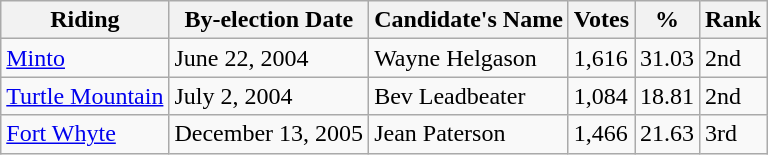<table class="wikitable">
<tr>
<th>Riding</th>
<th>By-election Date</th>
<th>Candidate's Name</th>
<th>Votes</th>
<th>%</th>
<th>Rank</th>
</tr>
<tr>
<td><a href='#'>Minto</a></td>
<td>June 22, 2004</td>
<td>Wayne Helgason</td>
<td>1,616</td>
<td>31.03</td>
<td>2nd</td>
</tr>
<tr>
<td><a href='#'>Turtle Mountain</a></td>
<td>July 2, 2004</td>
<td>Bev Leadbeater</td>
<td>1,084</td>
<td>18.81</td>
<td>2nd</td>
</tr>
<tr>
<td><a href='#'>Fort Whyte</a></td>
<td>December 13, 2005</td>
<td>Jean Paterson</td>
<td>1,466</td>
<td>21.63</td>
<td>3rd</td>
</tr>
</table>
